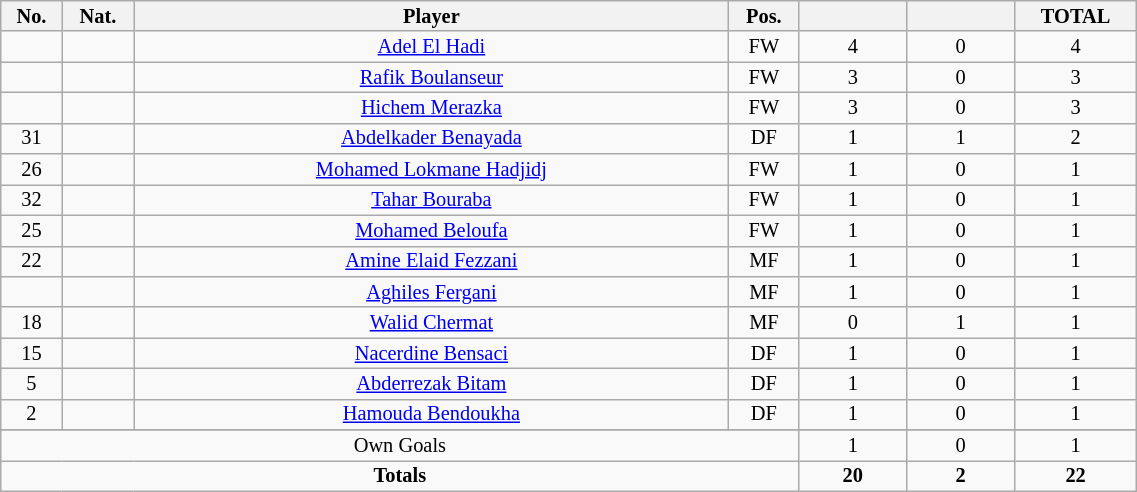<table class="wikitable sortable alternance"  style="font-size:85%; text-align:center; line-height:14px; width:60%;">
<tr>
<th width=10>No.</th>
<th width=10>Nat.</th>
<th scope="col" style="width:250px;">Player</th>
<th width=10>Pos.</th>
<th width=40></th>
<th width=40></th>
<th width=10>TOTAL</th>
</tr>
<tr>
<td></td>
<td></td>
<td><a href='#'>Adel El Hadi</a></td>
<td>FW</td>
<td>4</td>
<td>0</td>
<td>4</td>
</tr>
<tr>
<td></td>
<td></td>
<td><a href='#'>Rafik Boulanseur</a></td>
<td>FW</td>
<td>3</td>
<td>0</td>
<td>3</td>
</tr>
<tr>
<td></td>
<td></td>
<td><a href='#'>Hichem Merazka</a></td>
<td>FW</td>
<td>3</td>
<td>0</td>
<td>3</td>
</tr>
<tr>
<td>31</td>
<td></td>
<td><a href='#'>Abdelkader Benayada</a></td>
<td>DF</td>
<td>1</td>
<td>1</td>
<td>2</td>
</tr>
<tr>
<td>26</td>
<td></td>
<td><a href='#'>Mohamed Lokmane Hadjidj</a></td>
<td>FW</td>
<td>1</td>
<td>0</td>
<td>1</td>
</tr>
<tr>
<td>32</td>
<td></td>
<td><a href='#'>Tahar Bouraba</a></td>
<td>FW</td>
<td>1</td>
<td>0</td>
<td>1</td>
</tr>
<tr>
<td>25</td>
<td></td>
<td><a href='#'>Mohamed Beloufa</a></td>
<td>FW</td>
<td>1</td>
<td>0</td>
<td>1</td>
</tr>
<tr>
<td>22</td>
<td></td>
<td><a href='#'>Amine Elaid Fezzani</a></td>
<td>MF</td>
<td>1</td>
<td>0</td>
<td>1</td>
</tr>
<tr>
<td></td>
<td></td>
<td><a href='#'>Aghiles Fergani</a></td>
<td>MF</td>
<td>1</td>
<td>0</td>
<td>1</td>
</tr>
<tr>
<td>18</td>
<td></td>
<td><a href='#'>Walid Chermat</a></td>
<td>MF</td>
<td>0</td>
<td>1</td>
<td>1</td>
</tr>
<tr>
<td>15</td>
<td></td>
<td><a href='#'>Nacerdine Bensaci</a></td>
<td>DF</td>
<td>1</td>
<td>0</td>
<td>1</td>
</tr>
<tr>
<td>5</td>
<td></td>
<td><a href='#'>Abderrezak Bitam</a></td>
<td>DF</td>
<td>1</td>
<td>0</td>
<td>1</td>
</tr>
<tr>
<td>2</td>
<td></td>
<td><a href='#'>Hamouda Bendoukha</a></td>
<td>DF</td>
<td>1</td>
<td>0</td>
<td>1</td>
</tr>
<tr>
</tr>
<tr class="sortbottom">
<td colspan="4">Own Goals</td>
<td>1</td>
<td>0</td>
<td>1</td>
</tr>
<tr class="sortbottom">
<td colspan="4"><strong>Totals</strong></td>
<td><strong>20</strong></td>
<td><strong>2</strong></td>
<td><strong>22</strong></td>
</tr>
</table>
